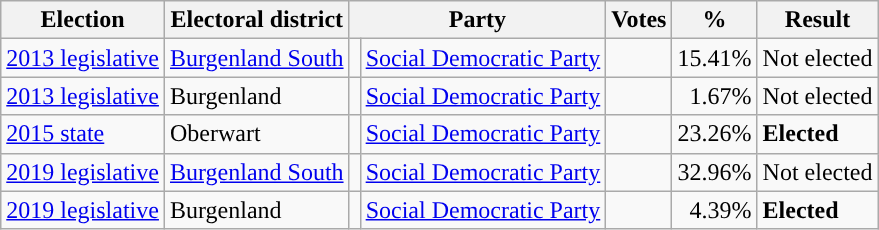<table class="wikitable" style="text-align:left;">
<tr>
<th scope=col>Election</th>
<th scope=col>Electoral district</th>
<th scope=col colspan="2">Party</th>
<th scope=col>Votes</th>
<th scope=col>%</th>
<th scope=col>Result</th>
</tr>
<tr>
<td><a href='#'>2013 legislative</a></td>
<td><a href='#'>Burgenland South</a></td>
<td style="background:"></td>
<td><a href='#'>Social Democratic Party</a></td>
<td align=right></td>
<td align=right>15.41%</td>
<td>Not elected</td>
</tr>
<tr>
<td><a href='#'>2013 legislative</a></td>
<td>Burgenland</td>
<td style="background:"></td>
<td><a href='#'>Social Democratic Party</a></td>
<td align=right></td>
<td align=right>1.67%</td>
<td>Not elected</td>
</tr>
<tr>
<td><a href='#'>2015 state</a></td>
<td>Oberwart</td>
<td style="background:"></td>
<td><a href='#'>Social Democratic Party</a></td>
<td align=right></td>
<td align=right>23.26%</td>
<td><strong>Elected</strong></td>
</tr>
<tr>
<td><a href='#'>2019 legislative</a></td>
<td><a href='#'>Burgenland South</a></td>
<td style="background:"></td>
<td><a href='#'>Social Democratic Party</a></td>
<td align=right></td>
<td align=right>32.96%</td>
<td>Not elected</td>
</tr>
<tr>
<td><a href='#'>2019 legislative</a></td>
<td>Burgenland</td>
<td style="background:"></td>
<td><a href='#'>Social Democratic Party</a></td>
<td align=right></td>
<td align=right>4.39%</td>
<td><strong>Elected</strong></td>
</tr>
</table>
